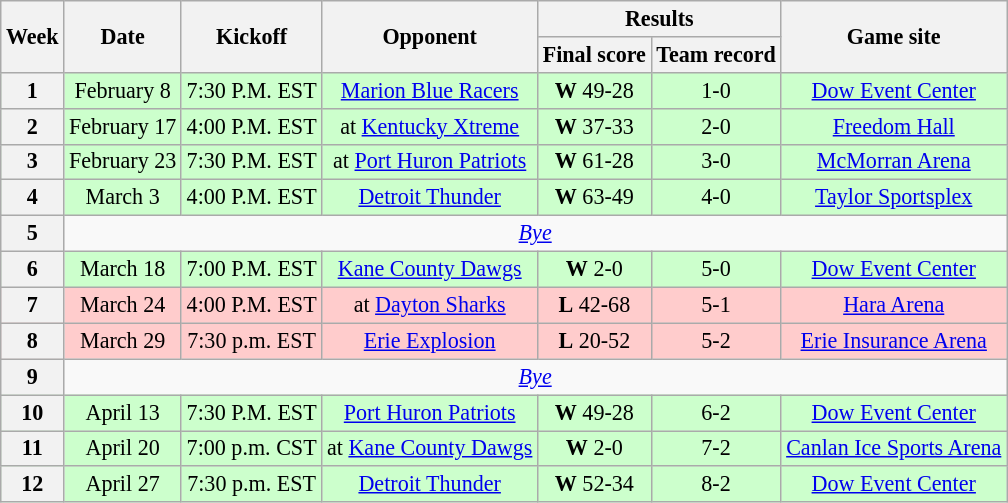<table class="wikitable" align="center" style="font-size: 92%">
<tr>
<th rowspan="2">Week</th>
<th rowspan="2">Date</th>
<th rowspan="2">Kickoff</th>
<th rowspan="2">Opponent</th>
<th colspan="2">Results</th>
<th rowspan="2">Game site</th>
</tr>
<tr>
<th>Final score</th>
<th>Team record</th>
</tr>
<tr style="background:#cfc">
<th>1</th>
<td style="text-align:center;">February 8</td>
<td style="text-align:center;">7:30 P.M. EST</td>
<td style="text-align:center;"><a href='#'>Marion Blue Racers</a></td>
<td style="text-align:center;"><strong>W</strong> 49-28</td>
<td style="text-align:center;">1-0</td>
<td style="text-align:center;"><a href='#'>Dow Event Center</a></td>
</tr>
<tr style="background:#cfc">
<th>2</th>
<td style="text-align:center;">February 17</td>
<td style="text-align:center;">4:00 P.M. EST</td>
<td style="text-align:center;">at <a href='#'>Kentucky Xtreme</a></td>
<td style="text-align:center;"><strong>W</strong> 37-33</td>
<td style="text-align:center;">2-0</td>
<td style="text-align:center;"><a href='#'>Freedom Hall</a></td>
</tr>
<tr style="background:#cfc">
<th>3</th>
<td style="text-align:center;">February 23</td>
<td style="text-align:center;">7:30 P.M. EST</td>
<td style="text-align:center;">at <a href='#'>Port Huron Patriots</a></td>
<td style="text-align:center;"><strong>W</strong> 61-28</td>
<td style="text-align:center;">3-0</td>
<td style="text-align:center;"><a href='#'>McMorran Arena</a></td>
</tr>
<tr style="background:#cfc">
<th>4</th>
<td style="text-align:center;">March 3</td>
<td style="text-align:center;">4:00 P.M. EST</td>
<td style="text-align:center;"><a href='#'>Detroit Thunder</a></td>
<td style="text-align:center;"><strong>W</strong> 63-49</td>
<td style="text-align:center;">4-0</td>
<td style="text-align:center;"><a href='#'>Taylor Sportsplex</a></td>
</tr>
<tr style=>
<th>5</th>
<td colspan="8" style="text-align:center;"><em><a href='#'>Bye</a></em></td>
</tr>
<tr style="background:#cfc">
<th>6</th>
<td style="text-align:center;">March 18</td>
<td style="text-align:center;">7:00 P.M. EST</td>
<td style="text-align:center;"><a href='#'>Kane County Dawgs</a></td>
<td style="text-align:center;"><strong>W</strong> 2-0</td>
<td style="text-align:center;">5-0</td>
<td style="text-align:center;"><a href='#'>Dow Event Center</a></td>
</tr>
<tr style="background:#fcc">
<th>7</th>
<td style="text-align:center;">March 24</td>
<td style="text-align:center;">4:00 P.M. EST</td>
<td style="text-align:center;">at <a href='#'>Dayton Sharks</a></td>
<td style="text-align:center;"><strong>L</strong> 42-68</td>
<td style="text-align:center;">5-1</td>
<td style="text-align:center;"><a href='#'>Hara Arena</a></td>
</tr>
<tr style="background:#fcc">
<th>8</th>
<td style="text-align:center;">March 29</td>
<td style="text-align:center;">7:30 p.m. EST</td>
<td style="text-align:center;"><a href='#'>Erie Explosion</a></td>
<td style="text-align:center;"><strong>L</strong> 20-52</td>
<td style="text-align:center;">5-2</td>
<td style="text-align:center;"><a href='#'>Erie Insurance Arena</a></td>
</tr>
<tr style=>
<th>9</th>
<td colspan="8" style="text-align:center;"><em><a href='#'>Bye</a></em></td>
</tr>
<tr style="background:#cfc">
<th>10</th>
<td style="text-align:center;">April 13</td>
<td style="text-align:center;">7:30 P.M. EST</td>
<td style="text-align:center;"><a href='#'>Port Huron Patriots</a></td>
<td style="text-align:center;"><strong>W</strong> 49-28</td>
<td style="text-align:center;">6-2</td>
<td style="text-align:center;"><a href='#'>Dow Event Center</a></td>
</tr>
<tr style="background:#cfc">
<th>11</th>
<td style="text-align:center;">April 20</td>
<td style="text-align:center;">7:00 p.m. CST</td>
<td style="text-align:center;">at <a href='#'>Kane County Dawgs</a></td>
<td style="text-align:center;"><strong>W</strong> 2-0</td>
<td style="text-align:center;">7-2</td>
<td style="text-align:center;"><a href='#'>Canlan Ice Sports Arena</a></td>
</tr>
<tr style="background:#cfc">
<th>12</th>
<td style="text-align:center;">April 27</td>
<td style="text-align:center;">7:30 p.m. EST</td>
<td style="text-align:center;"><a href='#'>Detroit Thunder</a></td>
<td style="text-align:center;"><strong>W</strong> 52-34</td>
<td style="text-align:center;">8-2</td>
<td style="text-align:center;"><a href='#'>Dow Event Center</a></td>
</tr>
</table>
